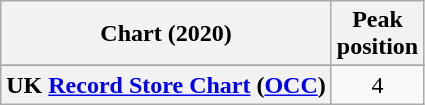<table class="wikitable sortable plainrowheaders" style="text-align:center">
<tr>
<th scope="col">Chart (2020)</th>
<th scope="col">Peak<br>position</th>
</tr>
<tr>
</tr>
<tr>
<th scope="row">UK <a href='#'>Record Store Chart</a> (<a href='#'>OCC</a>)</th>
<td>4</td>
</tr>
</table>
